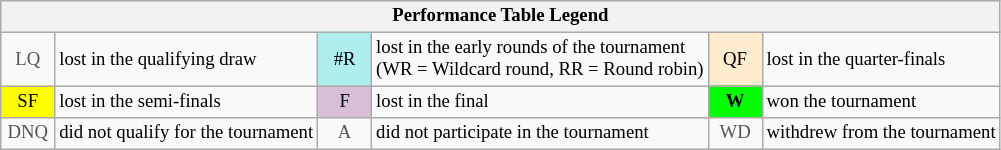<table class="wikitable" style="font-size:78%;">
<tr bgcolor="#efefef">
<th colspan="6">Performance Table Legend</th>
</tr>
<tr>
<td align="center" style="color:#555555;" width="30">LQ</td>
<td>lost in the qualifying draw</td>
<td align="center" style="background:#afeeee;">#R</td>
<td>lost in the early rounds of the tournament<br>(WR = Wildcard round, RR = Round robin)</td>
<td align="center" style="background:#ffebcd;">QF</td>
<td>lost in the quarter-finals</td>
</tr>
<tr>
<td align="center" style="background:yellow;">SF</td>
<td>lost in the semi-finals</td>
<td align="center" style="background:#D8BFD8;">F</td>
<td>lost in the final</td>
<td align="center" style="background:#00ff00;"><strong>W</strong></td>
<td>won the tournament</td>
</tr>
<tr>
<td align="center" style="color:#555555;" width="30">DNQ</td>
<td>did not qualify for the tournament</td>
<td align="center" style="color:#555555;" width="30">A</td>
<td>did not participate in the tournament</td>
<td align="center" style="color:#555555;" width="30">WD</td>
<td>withdrew from the tournament</td>
</tr>
</table>
